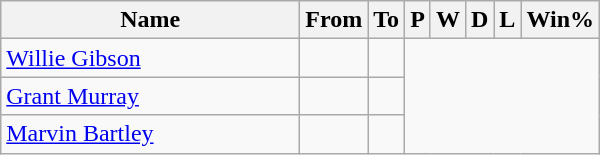<table class="wikitable sortable" style="text-align: center">
<tr>
<th style="width:12em">Name</th>
<th>From</th>
<th>To</th>
<th>P</th>
<th>W</th>
<th>D</th>
<th>L</th>
<th>Win%</th>
</tr>
<tr>
<td align=left><a href='#'>Willie Gibson</a></td>
<td></td>
<td><br></td>
</tr>
<tr>
<td align=left><a href='#'>Grant Murray</a></td>
<td></td>
<td><br></td>
</tr>
<tr>
<td align=left><a href='#'>Marvin Bartley</a></td>
<td></td>
<td><br></td>
</tr>
</table>
